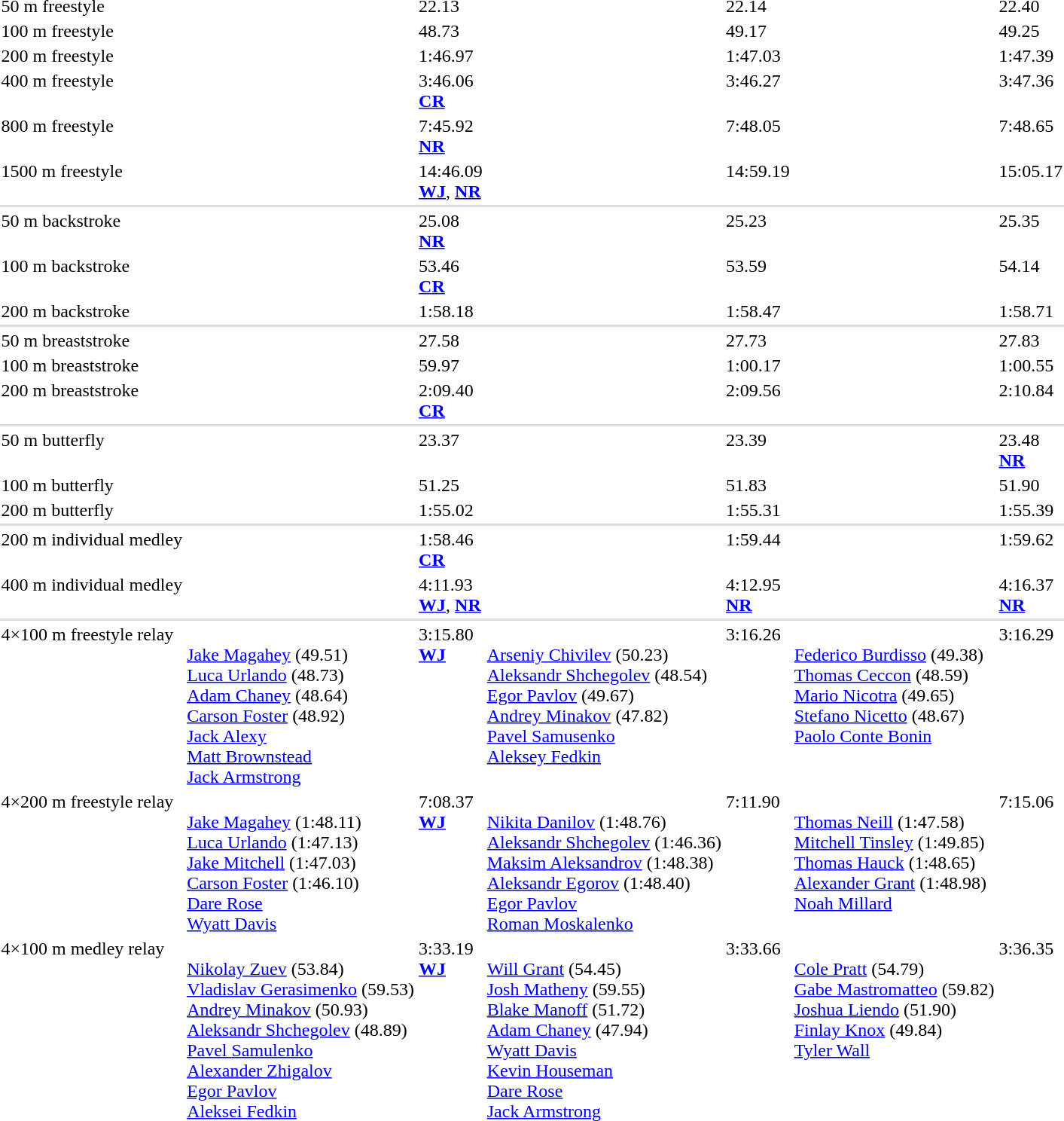<table>
<tr valign="top">
<td>50 m freestyle</td>
<td></td>
<td>22.13</td>
<td></td>
<td>22.14</td>
<td></td>
<td>22.40</td>
</tr>
<tr>
<td>100 m freestyle</td>
<td></td>
<td>48.73</td>
<td></td>
<td>49.17</td>
<td></td>
<td>49.25</td>
</tr>
<tr valign="top">
<td>200 m freestyle</td>
<td></td>
<td>1:46.97</td>
<td></td>
<td>1:47.03</td>
<td></td>
<td>1:47.39</td>
</tr>
<tr valign="top">
<td>400 m freestyle</td>
<td></td>
<td>3:46.06<br><strong><a href='#'>CR</a></strong></td>
<td></td>
<td>3:46.27</td>
<td></td>
<td>3:47.36</td>
</tr>
<tr valign="top">
<td>800 m freestyle</td>
<td></td>
<td>7:45.92<br><strong><a href='#'>NR</a></strong></td>
<td></td>
<td>7:48.05</td>
<td></td>
<td>7:48.65</td>
</tr>
<tr valign="top">
<td>1500 m freestyle</td>
<td></td>
<td>14:46.09<br><strong><a href='#'>WJ</a></strong>, <strong><a href='#'>NR</a></strong></td>
<td></td>
<td>14:59.19</td>
<td></td>
<td>15:05.17</td>
</tr>
<tr bgcolor=#DDDDDD>
<td colspan=7></td>
</tr>
<tr valign="top">
<td>50 m backstroke</td>
<td></td>
<td>25.08<br><strong><a href='#'>NR</a></strong></td>
<td></td>
<td>25.23</td>
<td></td>
<td>25.35</td>
</tr>
<tr valign="top">
<td>100 m backstroke</td>
<td></td>
<td>53.46<br><strong><a href='#'>CR</a></strong></td>
<td></td>
<td>53.59</td>
<td></td>
<td>54.14</td>
</tr>
<tr valign="top">
<td>200 m backstroke</td>
<td></td>
<td>1:58.18</td>
<td></td>
<td>1:58.47</td>
<td></td>
<td>1:58.71</td>
</tr>
<tr bgcolor=#DDDDDD>
<td colspan=7></td>
</tr>
<tr valign="top">
<td>50 m breaststroke</td>
<td></td>
<td>27.58</td>
<td></td>
<td>27.73</td>
<td></td>
<td>27.83</td>
</tr>
<tr valign="top">
<td>100 m breaststroke</td>
<td></td>
<td>59.97</td>
<td></td>
<td>1:00.17</td>
<td></td>
<td>1:00.55</td>
</tr>
<tr valign="top">
<td>200 m breaststroke</td>
<td></td>
<td>2:09.40<br><strong><a href='#'>CR</a></strong></td>
<td></td>
<td>2:09.56</td>
<td></td>
<td>2:10.84</td>
</tr>
<tr bgcolor=#DDDDDD>
<td colspan=7></td>
</tr>
<tr valign="top">
<td>50 m butterfly</td>
<td></td>
<td>23.37</td>
<td></td>
<td>23.39</td>
<td></td>
<td>23.48<br><strong><a href='#'>NR</a></strong></td>
</tr>
<tr valign="top">
<td>100 m butterfly</td>
<td></td>
<td>51.25</td>
<td></td>
<td>51.83</td>
<td></td>
<td>51.90</td>
</tr>
<tr valign="top">
<td>200 m butterfly</td>
<td></td>
<td>1:55.02</td>
<td></td>
<td>1:55.31</td>
<td></td>
<td>1:55.39</td>
</tr>
<tr bgcolor=#DDDDDD>
<td colspan=7></td>
</tr>
<tr valign="top">
<td>200 m individual medley</td>
<td></td>
<td>1:58.46<br><strong><a href='#'>CR</a></strong></td>
<td></td>
<td>1:59.44</td>
<td></td>
<td>1:59.62</td>
</tr>
<tr valign="top">
<td>400 m individual medley</td>
<td></td>
<td>4:11.93<br><strong><a href='#'>WJ</a></strong>, <strong><a href='#'>NR</a></strong></td>
<td></td>
<td>4:12.95<br><strong><a href='#'>NR</a></strong></td>
<td></td>
<td>4:16.37<br><strong><a href='#'>NR</a></strong></td>
</tr>
<tr bgcolor=#DDDDDD>
<td colspan=7></td>
</tr>
<tr valign="top">
<td>4×100 m freestyle relay</td>
<td><br><a href='#'>Jake Magahey</a> (49.51)<br><a href='#'>Luca Urlando</a> (48.73)<br><a href='#'>Adam Chaney</a> (48.64)<br><a href='#'>Carson Foster</a> (48.92)<br><a href='#'>Jack Alexy</a><br><a href='#'>Matt Brownstead</a><br><a href='#'>Jack Armstrong</a></td>
<td>3:15.80<br><strong><a href='#'>WJ</a></strong></td>
<td><br><a href='#'>Arseniy Chivilev</a> (50.23)<br><a href='#'>Aleksandr Shchegolev</a> (48.54)<br><a href='#'>Egor Pavlov</a> (49.67)<br><a href='#'>Andrey Minakov</a> (47.82)<br><a href='#'>Pavel Samusenko</a><br><a href='#'>Aleksey Fedkin</a></td>
<td>3:16.26</td>
<td><br><a href='#'>Federico Burdisso</a> (49.38)<br><a href='#'>Thomas Ceccon</a> (48.59)<br><a href='#'>Mario Nicotra</a> (49.65)<br><a href='#'>Stefano Nicetto</a> (48.67)<br><a href='#'>Paolo Conte Bonin</a></td>
<td>3:16.29</td>
</tr>
<tr valign="top">
<td>4×200 m freestyle relay</td>
<td><br><a href='#'>Jake Magahey</a> (1:48.11)<br><a href='#'>Luca Urlando</a> (1:47.13)<br><a href='#'>Jake Mitchell</a> (1:47.03)<br><a href='#'>Carson Foster</a> (1:46.10)<br><a href='#'>Dare Rose</a><br><a href='#'>Wyatt Davis</a></td>
<td>7:08.37<br><strong><a href='#'>WJ</a></strong></td>
<td><br><a href='#'>Nikita Danilov</a> (1:48.76)<br><a href='#'>Aleksandr Shchegolev</a> (1:46.36)<br><a href='#'>Maksim Aleksandrov</a> (1:48.38)<br><a href='#'>Aleksandr Egorov</a> (1:48.40)<br><a href='#'>Egor Pavlov</a><br><a href='#'>Roman Moskalenko</a></td>
<td>7:11.90</td>
<td><br><a href='#'>Thomas Neill</a> (1:47.58)<br><a href='#'>Mitchell Tinsley</a> (1:49.85)<br><a href='#'>Thomas Hauck</a> (1:48.65)<br><a href='#'>Alexander Grant</a> (1:48.98)<br><a href='#'>Noah Millard</a></td>
<td>7:15.06</td>
</tr>
<tr valign="top">
<td>4×100 m medley relay</td>
<td><br><a href='#'>Nikolay Zuev</a> (53.84)<br><a href='#'>Vladislav Gerasimenko</a> (59.53)<br><a href='#'>Andrey Minakov</a> (50.93)<br><a href='#'>Aleksandr Shchegolev</a> (48.89)<br><a href='#'>Pavel Samulenko</a><br><a href='#'>Alexander Zhigalov</a><br><a href='#'>Egor Pavlov</a><br><a href='#'>Aleksei Fedkin</a></td>
<td>3:33.19<br><strong><a href='#'>WJ</a></strong></td>
<td><br><a href='#'>Will Grant</a> (54.45)<br><a href='#'>Josh Matheny</a> (59.55)<br><a href='#'>Blake Manoff</a> (51.72)<br><a href='#'>Adam Chaney</a> (47.94)<br><a href='#'>Wyatt Davis</a><br><a href='#'>Kevin Houseman</a><br><a href='#'>Dare Rose</a><br><a href='#'>Jack Armstrong</a></td>
<td>3:33.66</td>
<td><br><a href='#'>Cole Pratt</a> (54.79)<br><a href='#'>Gabe Mastromatteo</a> (59.82)<br><a href='#'>Joshua Liendo</a> (51.90)<br><a href='#'>Finlay Knox</a> (49.84)<br><a href='#'>Tyler Wall</a><br></td>
<td>3:36.35</td>
</tr>
</table>
